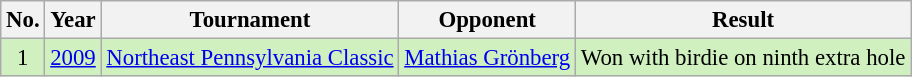<table class="wikitable" style="font-size:95%;">
<tr>
<th>No.</th>
<th>Year</th>
<th>Tournament</th>
<th>Opponent</th>
<th>Result</th>
</tr>
<tr style="background:#D0F0C0;">
<td align=center>1</td>
<td align=center><a href='#'>2009</a></td>
<td><a href='#'>Northeast Pennsylvania Classic</a></td>
<td> <a href='#'>Mathias Grönberg</a></td>
<td>Won with birdie on ninth extra hole</td>
</tr>
</table>
